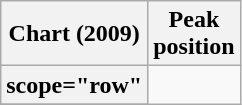<table class="wikitable sortable plainrowheaders" style="text-align:center;">
<tr>
<th scope="col">Chart (2009)</th>
<th scope="col">Peak<br>position</th>
</tr>
<tr>
<th>scope="row"</th>
</tr>
<tr>
</tr>
</table>
